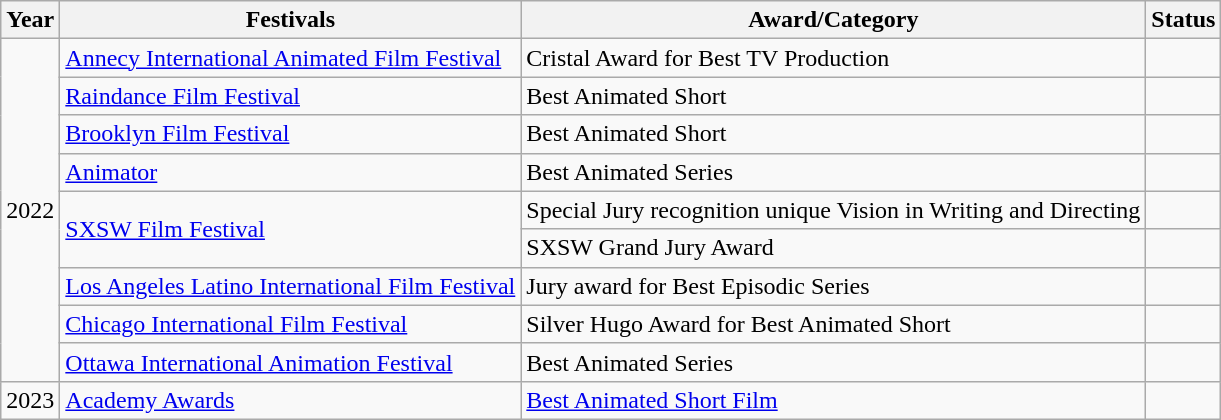<table class="wikitable">
<tr>
<th>Year</th>
<th>Festivals</th>
<th>Award/Category</th>
<th>Status</th>
</tr>
<tr>
<td rowspan="9">2022</td>
<td><a href='#'>Annecy International Animated Film Festival</a></td>
<td>Cristal Award for Best TV Production</td>
<td></td>
</tr>
<tr>
<td><a href='#'>Raindance Film Festival</a></td>
<td>Best Animated Short</td>
<td></td>
</tr>
<tr>
<td><a href='#'>Brooklyn Film Festival</a></td>
<td>Best Animated Short</td>
<td></td>
</tr>
<tr>
<td><a href='#'>Animator</a></td>
<td>Best Animated Series</td>
<td></td>
</tr>
<tr>
<td rowspan="2"><a href='#'>SXSW Film Festival</a></td>
<td>Special Jury recognition unique Vision in Writing and Directing</td>
<td></td>
</tr>
<tr>
<td>SXSW Grand Jury Award</td>
<td></td>
</tr>
<tr>
<td><a href='#'>Los Angeles Latino International Film Festival</a></td>
<td>Jury award for Best Episodic Series</td>
<td></td>
</tr>
<tr>
<td><a href='#'>Chicago International Film Festival</a></td>
<td>Silver Hugo Award for Best Animated Short</td>
<td></td>
</tr>
<tr>
<td><a href='#'>Ottawa International Animation Festival</a></td>
<td>Best Animated Series</td>
<td></td>
</tr>
<tr>
<td>2023</td>
<td><a href='#'>Academy Awards</a></td>
<td><a href='#'>Best Animated Short Film</a></td>
<td></td>
</tr>
</table>
